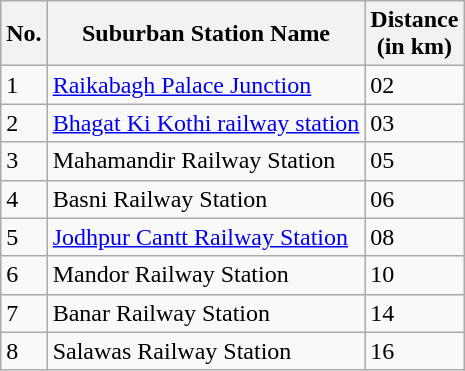<table class="wikitable" 1em;">
<tr>
<th>No.</th>
<th>Suburban Station Name</th>
<th>Distance<br>(in km)</th>
</tr>
<tr valign="top">
<td>1</td>
<td><a href='#'>Raikabagh Palace Junction</a></td>
<td>02</td>
</tr>
<tr>
<td>2</td>
<td><a href='#'>Bhagat Ki Kothi railway station</a></td>
<td>03</td>
</tr>
<tr>
<td>3</td>
<td>Mahamandir Railway Station</td>
<td>05</td>
</tr>
<tr>
<td>4</td>
<td>Basni Railway Station</td>
<td>06</td>
</tr>
<tr>
<td>5</td>
<td><a href='#'>Jodhpur Cantt Railway Station</a></td>
<td>08</td>
</tr>
<tr>
<td>6</td>
<td>Mandor Railway Station</td>
<td>10</td>
</tr>
<tr>
<td>7</td>
<td>Banar Railway Station</td>
<td>14</td>
</tr>
<tr>
<td>8</td>
<td>Salawas Railway Station</td>
<td>16</td>
</tr>
</table>
